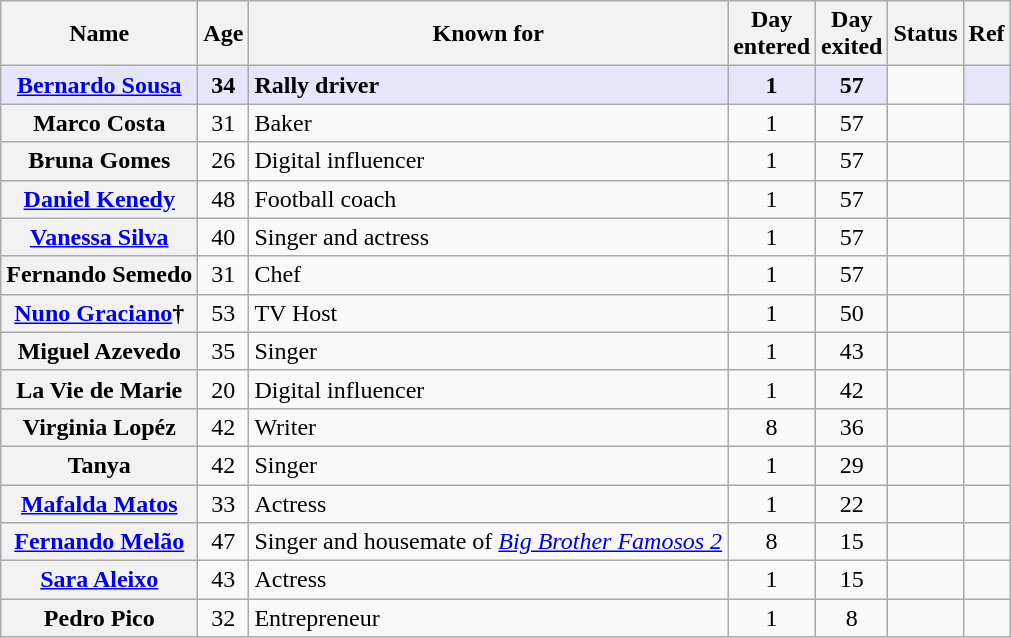<table class="wikitable sortable">
<tr>
<th>Name</th>
<th>Age</th>
<th>Known for</th>
<th>Day<br>entered</th>
<th>Day<br>exited</th>
<th>Status</th>
<th>Ref</th>
</tr>
<tr>
<td style="text-align:center" bgcolor="E6E6FA"><strong><a href='#'>Bernardo Sousa</a></strong></td>
<td style="text-align:center" bgcolor="E6E6FA"><strong>34</strong></td>
<td bgcolor="E6E6FA"><strong>Rally driver</strong></td>
<td style="text-align:center" bgcolor="E6E6FA"><strong>1</strong></td>
<td style="text-align:center" bgcolor="E6E6FA"><strong>57</strong></td>
<td></td>
<td style="text-align: center" bgcolor="E6E6FA"></td>
</tr>
<tr>
<th>Marco Costa</th>
<td style="text-align:center">31</td>
<td>Baker</td>
<td style="text-align:center">1</td>
<td style="text-align:center">57</td>
<td></td>
<td style="text-align: center"></td>
</tr>
<tr>
<th>Bruna Gomes</th>
<td style="text-align:center">26</td>
<td>Digital influencer</td>
<td style="text-align:center">1</td>
<td style="text-align:center">57</td>
<td></td>
<td style="text-align: center"></td>
</tr>
<tr>
<th><a href='#'>Daniel Kenedy</a></th>
<td style="text-align:center">48</td>
<td>Football coach</td>
<td style="text-align:center">1</td>
<td style="text-align:center">57</td>
<td></td>
<td style="text-align: center"></td>
</tr>
<tr>
<th><a href='#'>Vanessa Silva</a></th>
<td style="text-align:center">40</td>
<td>Singer and actress</td>
<td style="text-align:center">1</td>
<td style="text-align:center">57</td>
<td></td>
<td style="text-align: center"></td>
</tr>
<tr>
<th>Fernando Semedo</th>
<td style="text-align:center">31</td>
<td>Chef</td>
<td style="text-align:center">1</td>
<td style="text-align:center">57</td>
<td></td>
<td style="text-align: center"></td>
</tr>
<tr>
<th><a href='#'>Nuno Graciano</a>†</th>
<td style="text-align:center">53</td>
<td>TV Host</td>
<td style="text-align:center">1</td>
<td style="text-align:center">50</td>
<td></td>
<td style="text-align: center"></td>
</tr>
<tr>
<th>Miguel Azevedo</th>
<td style="text-align:center">35</td>
<td>Singer</td>
<td style="text-align:center">1</td>
<td style="text-align:center">43</td>
<td></td>
<td style="text-align: center"></td>
</tr>
<tr>
<th>La Vie de Marie</th>
<td style="text-align:center">20</td>
<td>Digital influencer</td>
<td style="text-align:center">1</td>
<td style="text-align:center">42</td>
<td></td>
<td style="text-align: center"></td>
</tr>
<tr>
<th>Virginia Lopéz</th>
<td style="text-align:center">42</td>
<td>Writer</td>
<td style="text-align:center">8</td>
<td style="text-align:center">36</td>
<td></td>
<td style="text-align: center"></td>
</tr>
<tr>
<th>Tanya</th>
<td style="text-align:center">42</td>
<td>Singer</td>
<td style="text-align:center">1</td>
<td style="text-align:center">29</td>
<td></td>
<td style="text-align: center"></td>
</tr>
<tr>
<th><a href='#'>Mafalda Matos</a></th>
<td style="text-align:center">33</td>
<td>Actress</td>
<td style="text-align:center">1</td>
<td style="text-align:center">22</td>
<td></td>
<td style="text-align: center"></td>
</tr>
<tr>
<th><a href='#'>Fernando Melão</a></th>
<td style="text-align:center">47</td>
<td>Singer and housemate of <em><a href='#'>Big Brother Famosos 2</a></em></td>
<td style="text-align:center">8</td>
<td style="text-align:center">15</td>
<td></td>
<td style="text-align: center"></td>
</tr>
<tr>
<th><a href='#'>Sara Aleixo</a></th>
<td style="text-align:center">43</td>
<td>Actress</td>
<td style="text-align:center">1</td>
<td style="text-align:center">15</td>
<td></td>
<td style="text-align: center"></td>
</tr>
<tr>
<th>Pedro Pico</th>
<td style="text-align:center">32</td>
<td>Entrepreneur</td>
<td style="text-align:center">1</td>
<td style="text-align:center">8</td>
<td></td>
<td style="text-align: center"></td>
</tr>
</table>
